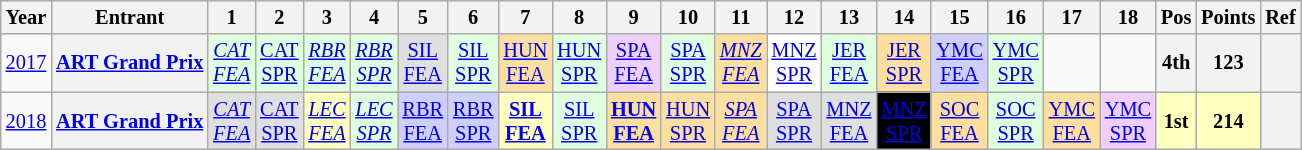<table class="wikitable" style="text-align:center; font-size:85%">
<tr>
<th>Year</th>
<th>Entrant</th>
<th>1</th>
<th>2</th>
<th>3</th>
<th>4</th>
<th>5</th>
<th>6</th>
<th>7</th>
<th>8</th>
<th>9</th>
<th>10</th>
<th>11</th>
<th>12</th>
<th>13</th>
<th>14</th>
<th>15</th>
<th>16</th>
<th>17</th>
<th>18</th>
<th>Pos</th>
<th>Points</th>
<th>Ref</th>
</tr>
<tr>
<td><a href='#'>2017</a></td>
<th nowrap><a href='#'>ART Grand Prix</a></th>
<td style="background:#DFFFDF;"><em><a href='#'>CAT<br>FEA</a></em><br></td>
<td style="background:#DFFFDF;"><a href='#'>CAT<br>SPR</a><br></td>
<td style="background:#DFFFDF;"><em><a href='#'>RBR<br>FEA</a></em><br></td>
<td style="background:#DFFFDF;"><em><a href='#'>RBR<br>SPR</a></em><br></td>
<td style="background:#DFDFDF;"><a href='#'>SIL<br>FEA</a><br></td>
<td style="background:#DFFFDF;"><a href='#'>SIL<br>SPR</a><br></td>
<td style="background:#FFDF9F;"><a href='#'>HUN<br>FEA</a><br></td>
<td style="background:#DFFFDF;"><a href='#'>HUN<br>SPR</a><br></td>
<td style="background:#EFCFFF;"><a href='#'>SPA<br>FEA</a><br></td>
<td style="background:#DFFFDF;"><a href='#'>SPA<br>SPR</a><br></td>
<td style="background:#FFDF9F;"><em><a href='#'>MNZ<br>FEA</a></em><br></td>
<td style="background:#FFFFFF;"><a href='#'>MNZ<br>SPR</a><br></td>
<td style="background:#DFFFDF;"><a href='#'>JER<br>FEA</a><br></td>
<td style="background:#FFDF9F;"><a href='#'>JER<br>SPR</a><br></td>
<td style="background:#CFCFFF;"><a href='#'>YMC<br>FEA</a><br></td>
<td style="background:#DFFFDF;"><a href='#'>YMC<br>SPR</a><br></td>
<td></td>
<td></td>
<th>4th</th>
<th>123</th>
<th></th>
</tr>
<tr>
<td><a href='#'>2018</a></td>
<th nowrap><a href='#'>ART Grand Prix</a></th>
<td style="background:#DFDFDF;"><em><a href='#'>CAT<br>FEA</a></em><br></td>
<td style="background:#DFDFDF;"><a href='#'>CAT<br>SPR</a><br></td>
<td style="background:#FFFFBF;"><em><a href='#'>LEC<br>FEA</a></em><br></td>
<td style="background:#DFFFDF;"><em><a href='#'>LEC<br>SPR</a></em><br></td>
<td style="background:#CFCFFF;"><a href='#'>RBR<br>FEA</a><br></td>
<td style="background:#CFCFFF;"><a href='#'>RBR<br>SPR</a><br></td>
<td style="background:#FFFFBF;"><strong><a href='#'>SIL<br>FEA</a></strong><br></td>
<td style="background:#DFFFDF;"><a href='#'>SIL<br>SPR</a><br></td>
<td style="background:#FFDF9F;"><strong><a href='#'>HUN<br>FEA</a></strong><br></td>
<td style="background:#FFDF9F;"><a href='#'>HUN<br>SPR</a><br></td>
<td style="background:#FFDF9F;"><em><a href='#'>SPA<br>FEA</a></em><br></td>
<td style="background:#DFDFDF;"><a href='#'>SPA<br>SPR</a><br></td>
<td style="background:#DFDFDF;"><a href='#'>MNZ<br>FEA</a><br></td>
<td style="background:#000000; color:white"><a href='#'><span>MNZ<br>SPR</span></a><br></td>
<td style="background:#FFDF9F;"><a href='#'>SOC<br>FEA</a><br></td>
<td style="background:#DFFFDF;"><a href='#'>SOC<br>SPR</a><br></td>
<td style="background:#FFDF9F;"><a href='#'>YMC<br>FEA</a><br></td>
<td style="background:#EFCFFF;"><a href='#'>YMC<br>SPR</a><br></td>
<th style="background:#FFFFBF;">1st</th>
<th style="background:#FFFFBF;">214</th>
<th></th>
</tr>
</table>
